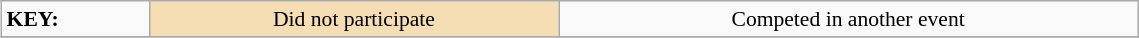<table class="wikitable" style="margin:0.5em; font-size:90%;position:relative;" width=60%>
<tr>
<td><strong>KEY:</strong></td>
<td bgcolor="wheat" align=center>Did not participate</td>
<td align=center>Competed in another event</td>
</tr>
<tr>
</tr>
</table>
